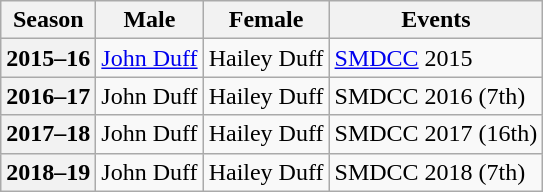<table class="wikitable">
<tr>
<th scope="col">Season</th>
<th scope="col">Male</th>
<th scope="col">Female</th>
<th scope="col">Events</th>
</tr>
<tr>
<th scope="row">2015–16</th>
<td><a href='#'>John Duff</a></td>
<td>Hailey Duff</td>
<td><a href='#'>SMDCC</a> 2015 </td>
</tr>
<tr>
<th scope="row">2016–17</th>
<td>John Duff</td>
<td>Hailey Duff</td>
<td>SMDCC 2016 (7th)</td>
</tr>
<tr>
<th scope="row">2017–18</th>
<td>John Duff</td>
<td>Hailey Duff</td>
<td>SMDCC 2017 (16th)</td>
</tr>
<tr>
<th scope="row">2018–19</th>
<td>John Duff</td>
<td>Hailey Duff</td>
<td>SMDCC 2018 (7th)</td>
</tr>
</table>
